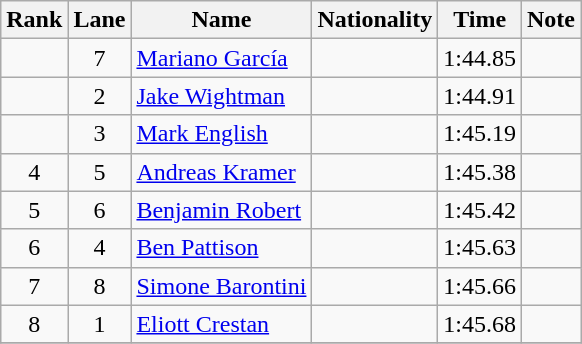<table class="wikitable sortable" style="text-align:center">
<tr>
<th>Rank</th>
<th>Lane</th>
<th>Name</th>
<th>Nationality</th>
<th>Time</th>
<th>Note</th>
</tr>
<tr>
<td></td>
<td>7</td>
<td align=left><a href='#'>Mariano García</a></td>
<td align=left></td>
<td>1:44.85</td>
<td></td>
</tr>
<tr>
<td></td>
<td>2</td>
<td align=left><a href='#'>Jake Wightman</a></td>
<td align=left></td>
<td>1:44.91</td>
<td></td>
</tr>
<tr>
<td></td>
<td>3</td>
<td align=left><a href='#'>Mark English</a></td>
<td align=left></td>
<td>1:45.19</td>
<td></td>
</tr>
<tr>
<td>4</td>
<td>5</td>
<td align=left><a href='#'>Andreas Kramer</a></td>
<td align=left></td>
<td>1:45.38</td>
<td></td>
</tr>
<tr>
<td>5</td>
<td>6</td>
<td align=left><a href='#'>Benjamin Robert</a></td>
<td align=left></td>
<td>1:45.42</td>
<td></td>
</tr>
<tr>
<td>6</td>
<td>4</td>
<td align=left><a href='#'>Ben Pattison</a></td>
<td align=left></td>
<td>1:45.63</td>
<td></td>
</tr>
<tr>
<td>7</td>
<td>8</td>
<td align=left><a href='#'>Simone Barontini</a></td>
<td align=left></td>
<td>1:45.66</td>
<td></td>
</tr>
<tr>
<td>8</td>
<td>1</td>
<td align=left><a href='#'>Eliott Crestan</a></td>
<td align=left></td>
<td>1:45.68</td>
<td></td>
</tr>
<tr>
</tr>
</table>
